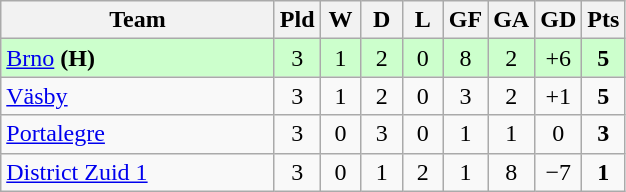<table class="wikitable" style="text-align:center;">
<tr>
<th width=175>Team</th>
<th width=20 abbr="Played">Pld</th>
<th width=20 abbr="Won">W</th>
<th width=20 abbr="Drawn">D</th>
<th width=20 abbr="Lost">L</th>
<th width=20 abbr="Goals for">GF</th>
<th width=20 abbr="Goals against">GA</th>
<th width=20 abbr="Goal difference">GD</th>
<th width=20 abbr="Points">Pts</th>
</tr>
<tr bgcolor=#ccffcc>
<td align=left> <a href='#'>Brno</a> <strong>(H)</strong></td>
<td>3</td>
<td>1</td>
<td>2</td>
<td>0</td>
<td>8</td>
<td>2</td>
<td>+6</td>
<td><strong>5</strong></td>
</tr>
<tr>
<td align=left> <a href='#'>Väsby</a></td>
<td>3</td>
<td>1</td>
<td>2</td>
<td>0</td>
<td>3</td>
<td>2</td>
<td>+1</td>
<td><strong>5</strong></td>
</tr>
<tr>
<td align=left> <a href='#'>Portalegre</a></td>
<td>3</td>
<td>0</td>
<td>3</td>
<td>0</td>
<td>1</td>
<td>1</td>
<td>0</td>
<td><strong>3</strong></td>
</tr>
<tr>
<td align=left> <a href='#'>District Zuid 1</a></td>
<td>3</td>
<td>0</td>
<td>1</td>
<td>2</td>
<td>1</td>
<td>8</td>
<td>−7</td>
<td><strong>1</strong></td>
</tr>
</table>
